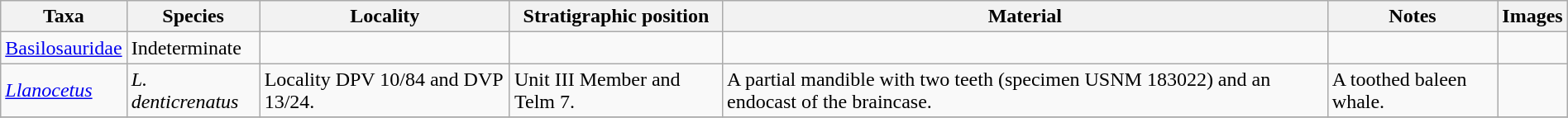<table class="wikitable sortable" align="center" width="100%">
<tr>
<th>Taxa</th>
<th>Species</th>
<th>Locality</th>
<th>Stratigraphic position</th>
<th>Material</th>
<th>Notes</th>
<th>Images</th>
</tr>
<tr>
<td><a href='#'>Basilosauridae</a></td>
<td>Indeterminate</td>
<td></td>
<td></td>
<td></td>
<td></td>
<td></td>
</tr>
<tr>
<td><em><a href='#'>Llanocetus</a></em></td>
<td><em>L. denticrenatus</em></td>
<td>Locality DPV 10/84 and DVP 13/24.</td>
<td>Unit III Member and Telm 7.</td>
<td>A partial mandible with two teeth (specimen USNM 183022) and an endocast of the braincase.</td>
<td>A toothed baleen whale.</td>
<td></td>
</tr>
<tr>
</tr>
</table>
